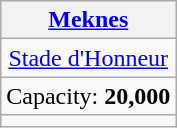<table class="wikitable" style="text-align:center">
<tr>
<th><a href='#'>Meknes</a></th>
</tr>
<tr>
<td><a href='#'>Stade d'Honneur</a></td>
</tr>
<tr>
<td>Capacity: <strong>20,000</strong></td>
</tr>
<tr>
<td></td>
</tr>
</table>
